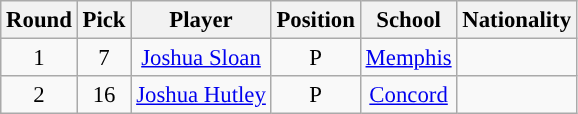<table class="wikitable" style="font-size: 95%;">
<tr>
<th scope="col">Round</th>
<th scope="col">Pick</th>
<th scope="col">Player</th>
<th scope="col">Position</th>
<th scope="col">School</th>
<th scope="col">Nationality</th>
</tr>
<tr align="center">
<td align=center>1</td>
<td>7</td>
<td><a href='#'>Joshua Sloan</a></td>
<td>P</td>
<td><a href='#'>Memphis</a></td>
<td></td>
</tr>
<tr align="center">
<td align=center>2</td>
<td>16</td>
<td><a href='#'>Joshua Hutley</a></td>
<td>P</td>
<td><a href='#'>Concord</a></td>
<td></td>
</tr>
</table>
